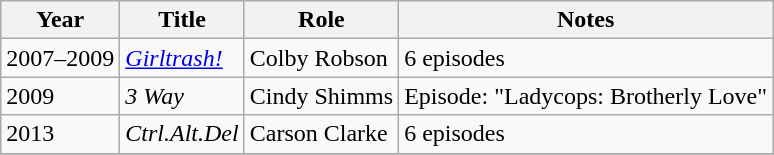<table class="wikitable sortable">
<tr>
<th>Year</th>
<th>Title</th>
<th>Role</th>
<th class="unsortable">Notes</th>
</tr>
<tr>
<td>2007–2009</td>
<td><em><a href='#'>Girltrash!</a></em></td>
<td>Colby Robson</td>
<td>6 episodes</td>
</tr>
<tr>
<td>2009</td>
<td><em>3 Way</em></td>
<td>Cindy Shimms</td>
<td>Episode: "Ladycops: Brotherly Love"</td>
</tr>
<tr>
<td>2013</td>
<td><em>Ctrl.Alt.Del</em></td>
<td>Carson Clarke</td>
<td>6 episodes</td>
</tr>
<tr>
</tr>
</table>
